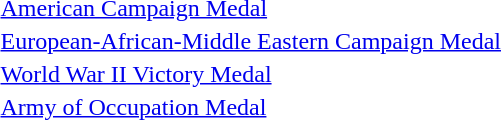<table>
<tr>
<td></td>
<td><a href='#'>American Campaign Medal</a></td>
</tr>
<tr>
<td></td>
<td><a href='#'>European-African-Middle Eastern Campaign Medal</a></td>
</tr>
<tr>
<td></td>
<td><a href='#'>World War II Victory Medal</a></td>
</tr>
<tr>
<td></td>
<td><a href='#'>Army of Occupation Medal</a></td>
</tr>
</table>
